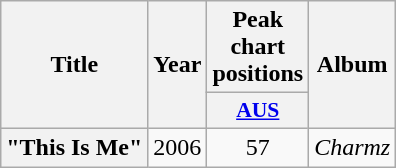<table class="wikitable plainrowheaders" style="text-align:center;">
<tr>
<th scope="col" rowspan="2">Title</th>
<th scope="col" rowspan="2">Year</th>
<th scope="col" colspan="1">Peak chart positions</th>
<th scope="col" rowspan="2">Album</th>
</tr>
<tr>
<th scope="col" style="width:3em;font-size:90%;"><a href='#'>AUS</a><br></th>
</tr>
<tr>
<th scope="row">"This Is Me"</th>
<td>2006</td>
<td>57</td>
<td><em>Charmz</em></td>
</tr>
</table>
